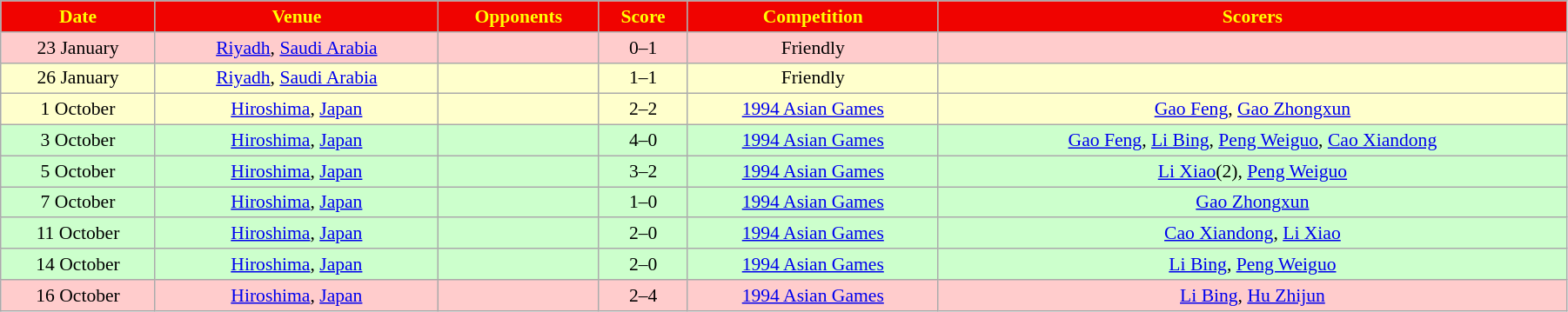<table width=95% class="wikitable" style="text-align: center; font-size: 90%">
<tr bgcolor=#F00300 style="color:yellow">
<td><strong>Date</strong></td>
<td><strong>Venue</strong></td>
<td><strong>Opponents</strong></td>
<td><strong>Score</strong></td>
<td><strong>Competition</strong></td>
<td><strong>Scorers</strong></td>
</tr>
<tr bgcolor=#FFCCCC>
<td>23 January</td>
<td><a href='#'>Riyadh</a>, <a href='#'>Saudi Arabia</a></td>
<td></td>
<td>0–1</td>
<td>Friendly</td>
<td></td>
</tr>
<tr bgcolor=#FFFFCC>
<td>26 January</td>
<td><a href='#'>Riyadh</a>, <a href='#'>Saudi Arabia</a></td>
<td></td>
<td>1–1</td>
<td>Friendly</td>
<td></td>
</tr>
<tr bgcolor=#FFFFCC>
<td>1 October</td>
<td><a href='#'>Hiroshima</a>, <a href='#'>Japan</a></td>
<td></td>
<td>2–2</td>
<td><a href='#'>1994 Asian Games</a></td>
<td><a href='#'>Gao Feng</a>, <a href='#'>Gao Zhongxun</a></td>
</tr>
<tr bgcolor=#CCFFCC>
<td>3 October</td>
<td><a href='#'>Hiroshima</a>, <a href='#'>Japan</a></td>
<td></td>
<td>4–0</td>
<td><a href='#'>1994 Asian Games</a></td>
<td><a href='#'>Gao Feng</a>, <a href='#'>Li Bing</a>, <a href='#'>Peng Weiguo</a>, <a href='#'>Cao Xiandong</a></td>
</tr>
<tr bgcolor=#CCFFCC>
<td>5 October</td>
<td><a href='#'>Hiroshima</a>, <a href='#'>Japan</a></td>
<td></td>
<td>3–2</td>
<td><a href='#'>1994 Asian Games</a></td>
<td><a href='#'>Li Xiao</a>(2), <a href='#'>Peng Weiguo</a></td>
</tr>
<tr bgcolor=#CCFFCC>
<td>7 October</td>
<td><a href='#'>Hiroshima</a>, <a href='#'>Japan</a></td>
<td></td>
<td>1–0</td>
<td><a href='#'>1994 Asian Games</a></td>
<td><a href='#'>Gao Zhongxun</a></td>
</tr>
<tr bgcolor=#CCFFCC>
<td>11 October</td>
<td><a href='#'>Hiroshima</a>, <a href='#'>Japan</a></td>
<td></td>
<td>2–0</td>
<td><a href='#'>1994 Asian Games</a></td>
<td><a href='#'>Cao Xiandong</a>, <a href='#'>Li Xiao</a></td>
</tr>
<tr bgcolor=#CCFFCC>
<td>14 October</td>
<td><a href='#'>Hiroshima</a>, <a href='#'>Japan</a></td>
<td></td>
<td>2–0</td>
<td><a href='#'>1994 Asian Games</a></td>
<td><a href='#'>Li Bing</a>, <a href='#'>Peng Weiguo</a></td>
</tr>
<tr bgcolor=#FFCCCC>
<td>16 October</td>
<td><a href='#'>Hiroshima</a>, <a href='#'>Japan</a></td>
<td></td>
<td>2–4</td>
<td><a href='#'>1994 Asian Games</a></td>
<td><a href='#'>Li Bing</a>, <a href='#'>Hu Zhijun</a></td>
</tr>
</table>
